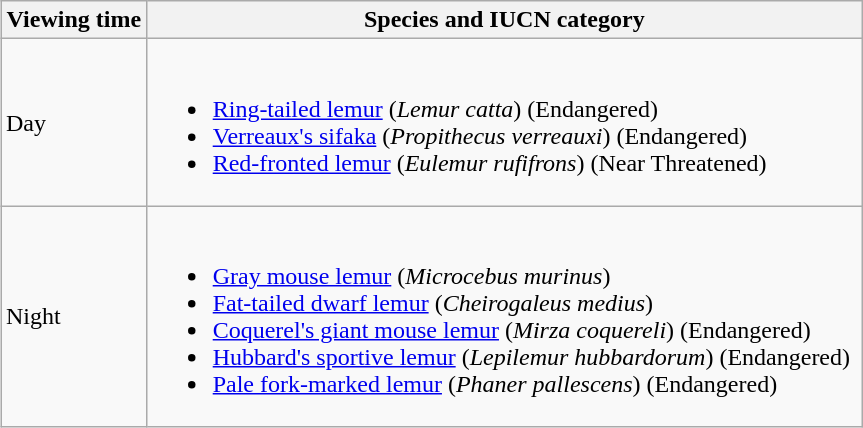<table class="wikitable" style="margin: 1em auto 1em auto" border="1" width="575pt">
<tr>
<th>Viewing time</th>
<th>Species and IUCN category</th>
</tr>
<tr>
<td>Day</td>
<td><br><ul><li><a href='#'>Ring-tailed lemur</a> (<em>Lemur catta</em>) (Endangered)</li><li><a href='#'>Verreaux's sifaka</a> (<em>Propithecus verreauxi</em>) (Endangered)</li><li><a href='#'>Red-fronted lemur</a> (<em>Eulemur rufifrons</em>) (Near Threatened)</li></ul></td>
</tr>
<tr>
<td>Night</td>
<td><br><ul><li><a href='#'>Gray mouse lemur</a> (<em>Microcebus murinus</em>)</li><li><a href='#'>Fat-tailed dwarf lemur</a> (<em>Cheirogaleus medius</em>)</li><li><a href='#'>Coquerel's giant mouse lemur</a> (<em>Mirza coquereli</em>) (Endangered)</li><li><a href='#'>Hubbard's sportive lemur</a> (<em>Lepilemur hubbardorum</em>) (Endangered)</li><li><a href='#'>Pale fork-marked lemur</a> (<em>Phaner pallescens</em>) (Endangered)</li></ul></td>
</tr>
</table>
